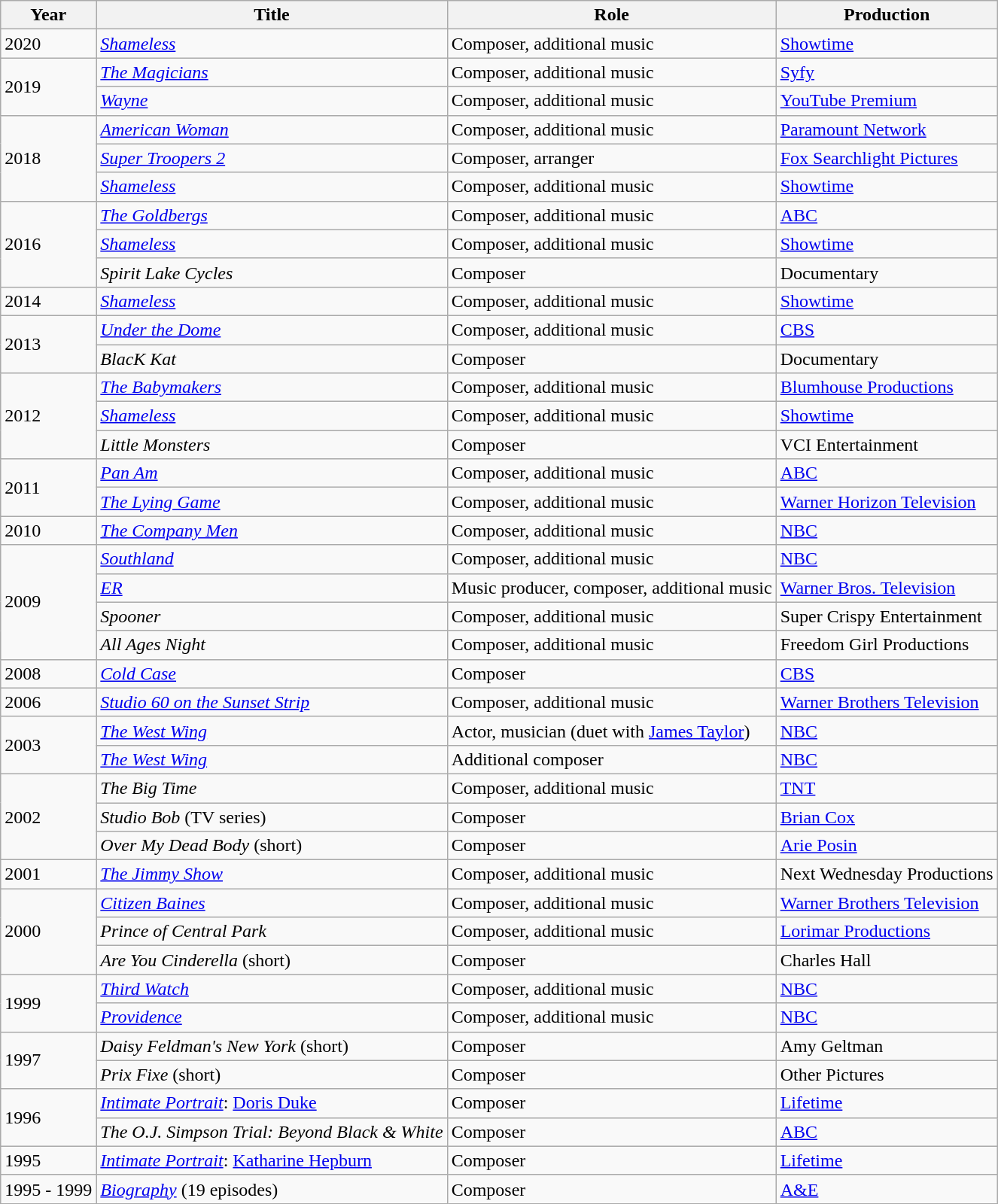<table class="wikitable">
<tr>
<th>Year</th>
<th>Title</th>
<th>Role</th>
<th>Production</th>
</tr>
<tr>
<td rowspan="1">2020</td>
<td><em><a href='#'>Shameless</a></em></td>
<td>Composer, additional music</td>
<td><a href='#'>Showtime</a></td>
</tr>
<tr>
<td rowspan="2">2019</td>
<td><em><a href='#'>The Magicians</a></em></td>
<td>Composer, additional music</td>
<td><a href='#'>Syfy</a></td>
</tr>
<tr>
<td><em><a href='#'>Wayne</a></em></td>
<td>Composer, additional music</td>
<td><a href='#'>YouTube Premium</a></td>
</tr>
<tr>
<td rowspan="3">2018</td>
<td><em><a href='#'>American Woman</a></em></td>
<td>Composer, additional music</td>
<td><a href='#'>Paramount Network</a></td>
</tr>
<tr>
<td><em><a href='#'>Super Troopers 2</a></em></td>
<td>Composer, arranger</td>
<td><a href='#'>Fox Searchlight Pictures</a></td>
</tr>
<tr>
<td><em><a href='#'>Shameless</a></em></td>
<td>Composer, additional music</td>
<td><a href='#'>Showtime</a></td>
</tr>
<tr>
<td rowspan="3">2016</td>
<td><em><a href='#'>The Goldbergs</a></em></td>
<td>Composer, additional music</td>
<td><a href='#'>ABC</a></td>
</tr>
<tr>
<td><em><a href='#'>Shameless</a></em></td>
<td>Composer, additional music</td>
<td><a href='#'>Showtime</a></td>
</tr>
<tr>
<td><em>Spirit Lake Cycles</em></td>
<td>Composer</td>
<td>Documentary</td>
</tr>
<tr>
<td rowspan="1">2014</td>
<td><em><a href='#'>Shameless</a></em></td>
<td>Composer, additional music</td>
<td><a href='#'>Showtime</a></td>
</tr>
<tr>
<td rowspan="2">2013</td>
<td><em><a href='#'>Under the Dome</a></em></td>
<td>Composer, additional music</td>
<td><a href='#'>CBS</a></td>
</tr>
<tr>
<td><em>BlacK Kat</em></td>
<td>Composer</td>
<td>Documentary</td>
</tr>
<tr>
<td rowspan="3">2012</td>
<td><em><a href='#'>The Babymakers</a></em></td>
<td>Composer, additional music</td>
<td><a href='#'>Blumhouse Productions</a></td>
</tr>
<tr>
<td><em><a href='#'>Shameless</a></em></td>
<td>Composer, additional music</td>
<td><a href='#'>Showtime</a></td>
</tr>
<tr>
<td><em>Little Monsters</em></td>
<td>Composer</td>
<td>VCI Entertainment</td>
</tr>
<tr>
<td rowspan="2">2011</td>
<td><em><a href='#'>Pan Am</a></em></td>
<td>Composer, additional music</td>
<td><a href='#'>ABC</a></td>
</tr>
<tr>
<td><em><a href='#'>The Lying Game</a></em></td>
<td>Composer, additional music</td>
<td><a href='#'>Warner Horizon Television</a></td>
</tr>
<tr>
<td rowspan="1">2010</td>
<td><em><a href='#'>The Company Men</a></em></td>
<td>Composer, additional music</td>
<td><a href='#'>NBC</a></td>
</tr>
<tr>
<td rowspan="4">2009</td>
<td><em><a href='#'>Southland</a></em></td>
<td>Composer, additional music</td>
<td><a href='#'>NBC</a></td>
</tr>
<tr>
<td><em><a href='#'>ER</a></em></td>
<td>Music producer, composer, additional music</td>
<td><a href='#'>Warner Bros. Television</a></td>
</tr>
<tr>
<td><em>Spooner</em></td>
<td>Composer, additional music</td>
<td>Super Crispy Entertainment</td>
</tr>
<tr>
<td><em>All Ages Night</em></td>
<td>Composer, additional music</td>
<td>Freedom Girl Productions</td>
</tr>
<tr>
<td rowspan="1">2008</td>
<td><em><a href='#'>Cold Case</a> </em></td>
<td>Composer</td>
<td><a href='#'>CBS</a></td>
</tr>
<tr>
<td rowspan="1">2006</td>
<td><em><a href='#'>Studio 60 on the Sunset Strip</a> </em></td>
<td>Composer, additional music</td>
<td><a href='#'>Warner Brothers Television</a></td>
</tr>
<tr>
<td rowspan="2">2003</td>
<td><em><a href='#'>The West Wing</a></em></td>
<td>Actor, musician (duet with <a href='#'>James Taylor</a>)</td>
<td><a href='#'>NBC</a></td>
</tr>
<tr>
<td><em><a href='#'>The West Wing</a></em></td>
<td>Additional composer</td>
<td><a href='#'>NBC</a></td>
</tr>
<tr>
<td rowspan="3">2002</td>
<td><em>The Big Time</em></td>
<td>Composer, additional music</td>
<td><a href='#'>TNT</a></td>
</tr>
<tr>
<td><em>Studio Bob</em> (TV series)</td>
<td>Composer</td>
<td><a href='#'>Brian Cox</a></td>
</tr>
<tr>
<td><em>Over My Dead Body</em> (short)</td>
<td>Composer</td>
<td><a href='#'>Arie Posin</a></td>
</tr>
<tr>
<td rowspan="1">2001</td>
<td><em><a href='#'>The Jimmy Show</a></em></td>
<td>Composer, additional music</td>
<td>Next Wednesday Productions</td>
</tr>
<tr>
<td rowspan="3">2000</td>
<td><em><a href='#'>Citizen Baines</a></em></td>
<td>Composer, additional music</td>
<td><a href='#'>Warner Brothers Television</a></td>
</tr>
<tr>
<td><em>Prince of Central Park</em></td>
<td>Composer, additional music</td>
<td><a href='#'>Lorimar Productions</a></td>
</tr>
<tr>
<td><em>Are You Cinderella</em> (short)</td>
<td>Composer</td>
<td>Charles Hall</td>
</tr>
<tr>
<td rowspan="2">1999</td>
<td><em><a href='#'>Third Watch</a></em></td>
<td>Composer, additional music</td>
<td><a href='#'>NBC</a></td>
</tr>
<tr>
<td><em><a href='#'>Providence</a></em></td>
<td>Composer, additional music</td>
<td><a href='#'>NBC</a></td>
</tr>
<tr>
<td rowspan="2">1997</td>
<td><em>Daisy Feldman's New York</em> (short)</td>
<td>Composer</td>
<td>Amy Geltman</td>
</tr>
<tr>
<td><em>Prix Fixe</em> (short)</td>
<td>Composer</td>
<td>Other Pictures</td>
</tr>
<tr>
<td rowspan="2">1996</td>
<td><em><a href='#'>Intimate Portrait</a></em>: <a href='#'>Doris Duke</a></td>
<td>Composer</td>
<td><a href='#'>Lifetime</a></td>
</tr>
<tr>
<td><em>The O.J. Simpson Trial: Beyond Black & White</em></td>
<td>Composer</td>
<td><a href='#'>ABC</a></td>
</tr>
<tr>
<td rowspan="1">1995</td>
<td><em><a href='#'>Intimate Portrait</a></em>: <a href='#'>Katharine Hepburn</a></td>
<td>Composer</td>
<td><a href='#'>Lifetime</a></td>
</tr>
<tr>
<td rowspan="1">1995 - 1999</td>
<td><em><a href='#'>Biography</a></em> (19 episodes)</td>
<td>Composer</td>
<td><a href='#'>A&E</a></td>
</tr>
</table>
